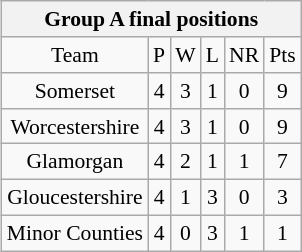<table class="wikitable" style="float: right; margin-left: 1em; font-size: 90%; text-align: center;" cellspacing="5">
<tr>
<th colspan="6">Group A final positions</th>
</tr>
<tr>
<td>Team</td>
<td>P</td>
<td>W</td>
<td>L</td>
<td>NR</td>
<td>Pts</td>
</tr>
<tr>
<td>Somerset</td>
<td>4</td>
<td>3</td>
<td>1</td>
<td>0</td>
<td>9</td>
</tr>
<tr>
<td>Worcestershire</td>
<td>4</td>
<td>3</td>
<td>1</td>
<td>0</td>
<td>9</td>
</tr>
<tr>
<td>Glamorgan</td>
<td>4</td>
<td>2</td>
<td>1</td>
<td>1</td>
<td>7</td>
</tr>
<tr>
<td>Gloucestershire</td>
<td>4</td>
<td>1</td>
<td>3</td>
<td>0</td>
<td>3</td>
</tr>
<tr>
<td>Minor Counties</td>
<td>4</td>
<td>0</td>
<td>3</td>
<td>1</td>
<td>1</td>
</tr>
</table>
